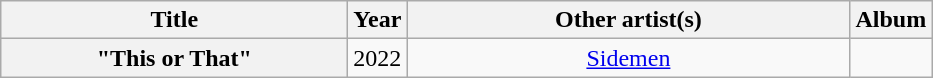<table class="wikitable plainrowheaders" style="text-align:center;">
<tr>
<th rowspan="1.5" scope="col" style="width:14em;">Title</th>
<th scope="col" style="width:1em;">Year</th>
<th scope="col" style="width:18em;">Other artist(s)</th>
<th scope="col">Album</th>
</tr>
<tr>
<th scope="row">"This or That"</th>
<td>2022</td>
<td><a href='#'>Sidemen</a></td>
<td></td>
</tr>
</table>
